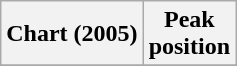<table class="wikitable plainrowheaders">
<tr>
<th scope="col">Chart (2005)</th>
<th scope="col">Peak<br>position</th>
</tr>
<tr>
</tr>
</table>
